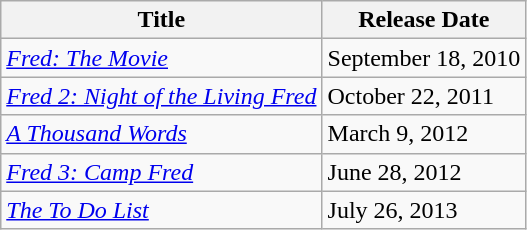<table class="wikitable sortable">
<tr>
<th>Title</th>
<th>Release Date</th>
</tr>
<tr>
<td><em><a href='#'>Fred: The Movie</a></em></td>
<td>September 18, 2010</td>
</tr>
<tr>
<td><em><a href='#'>Fred 2: Night of the Living Fred</a></em></td>
<td>October 22, 2011</td>
</tr>
<tr>
<td><em><a href='#'>A Thousand Words</a></em></td>
<td>March 9, 2012</td>
</tr>
<tr>
<td><em><a href='#'>Fred 3: Camp Fred</a></em></td>
<td>June 28, 2012</td>
</tr>
<tr>
<td><em><a href='#'>The To Do List</a></em></td>
<td>July 26, 2013</td>
</tr>
</table>
